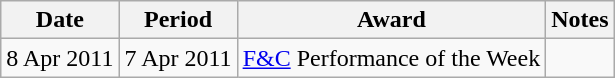<table class="wikitable sortable" style="text-align: center">
<tr>
<th>Date</th>
<th>Period</th>
<th>Award</th>
<th class="unsortable">Notes</th>
</tr>
<tr>
<td>8 Apr 2011</td>
<td> 7 Apr 2011</td>
<td><a href='#'>F&C</a> Performance of the Week</td>
<td> </td>
</tr>
</table>
